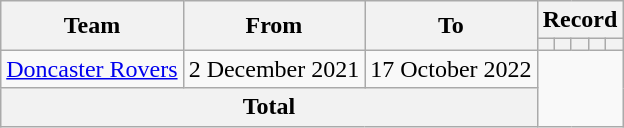<table class=wikitable style=text-align:center>
<tr>
<th rowspan=2>Team</th>
<th rowspan=2>From</th>
<th rowspan=2>To</th>
<th colspan=5>Record</th>
</tr>
<tr>
<th></th>
<th></th>
<th></th>
<th></th>
<th></th>
</tr>
<tr>
<td align=left><a href='#'>Doncaster Rovers</a></td>
<td align=left>2 December 2021</td>
<td align=left>17 October 2022<br></td>
</tr>
<tr>
<th colspan=3>Total<br></th>
</tr>
</table>
